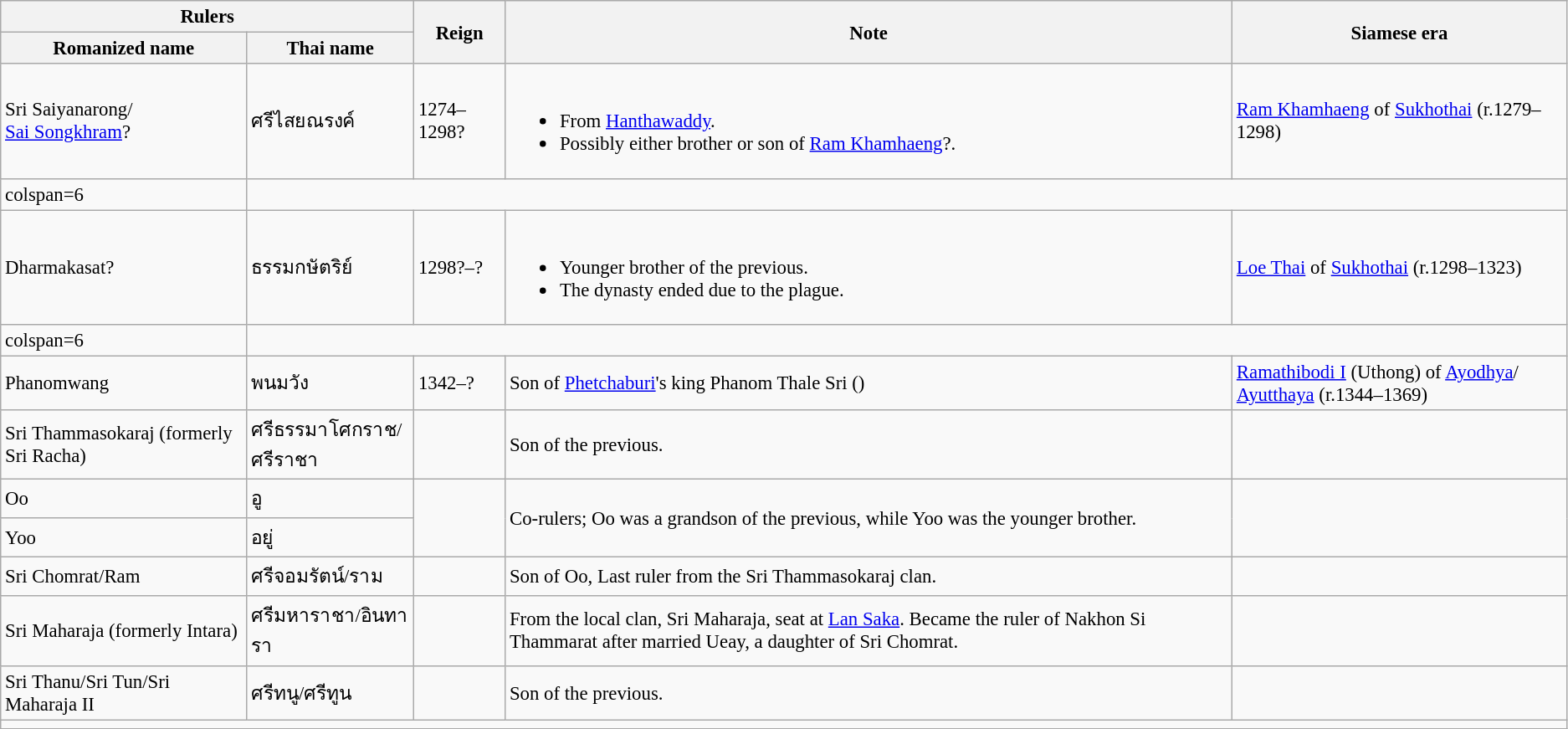<table class="wikitable" style="font-size:95%;">
<tr>
<th colspan=2>Rulers</th>
<th rowspan=2>Reign</th>
<th rowspan=2>Note</th>
<th rowspan=2>Siamese era</th>
</tr>
<tr>
<th>Romanized name</th>
<th>Thai name</th>
</tr>
<tr>
<td>Sri Saiyanarong/<br><a href='#'>Sai Songkhram</a>?</td>
<td>ศรีไสยณรงค์</td>
<td>1274–1298?</td>
<td><br><ul><li>From <a href='#'>Hanthawaddy</a>.</li><li>Possibly either brother or son of <a href='#'>Ram Khamhaeng</a>?.</li></ul></td>
<td><a href='#'>Ram Khamhaeng</a> of <a href='#'>Sukhothai</a> (r.1279–1298)</td>
</tr>
<tr>
<td>colspan=6 </td>
</tr>
<tr>
<td>Dharmakasat?</td>
<td>ธรรมกษัตริย์</td>
<td>1298?–?</td>
<td><br><ul><li>Younger brother of the previous.</li><li>The dynasty ended due to the plague.</li></ul></td>
<td><a href='#'>Loe Thai</a> of <a href='#'>Sukhothai</a> (r.1298–1323)</td>
</tr>
<tr>
<td>colspan=6 </td>
</tr>
<tr>
<td>Phanomwang</td>
<td>พนมวัง</td>
<td>1342–?</td>
<td>Son of <a href='#'>Phetchaburi</a>'s king Phanom Thale Sri ()</td>
<td><a href='#'>Ramathibodi I</a> (Uthong) of <a href='#'>Ayodhya</a>/<a href='#'> Ayutthaya</a> (r.1344–1369)</td>
</tr>
<tr>
<td>Sri Thammasokaraj (formerly Sri Racha)</td>
<td>ศรีธรรมาโศกราช/ศรีราชา</td>
<td></td>
<td>Son of the previous.</td>
<td></td>
</tr>
<tr>
<td>Oo</td>
<td>อู</td>
<td rowspan=2></td>
<td rowspan=2>Co-rulers; Oo was a grandson of the previous, while Yoo was the younger brother.</td>
<td rowspan=2></td>
</tr>
<tr>
<td>Yoo</td>
<td>อยู่</td>
</tr>
<tr>
<td>Sri Chomrat/Ram</td>
<td>ศรีจอมรัตน์/ราม</td>
<td></td>
<td>Son of Oo, Last ruler from the Sri Thammasokaraj clan.</td>
<td></td>
</tr>
<tr>
<td>Sri Maharaja (formerly Intara)</td>
<td>ศรีมหาราชา/อินทารา</td>
<td></td>
<td>From the local clan, Sri Maharaja, seat at <a href='#'>Lan Saka</a>. Became the ruler of Nakhon Si Thammarat after married Ueay, a daughter of Sri Chomrat.</td>
</tr>
<tr>
<td>Sri Thanu/Sri Tun/Sri Maharaja II</td>
<td>ศรีทนู/ศรีทูน</td>
<td></td>
<td>Son of the previous.</td>
<td></td>
</tr>
<tr>
<td colspan=5></td>
</tr>
</table>
